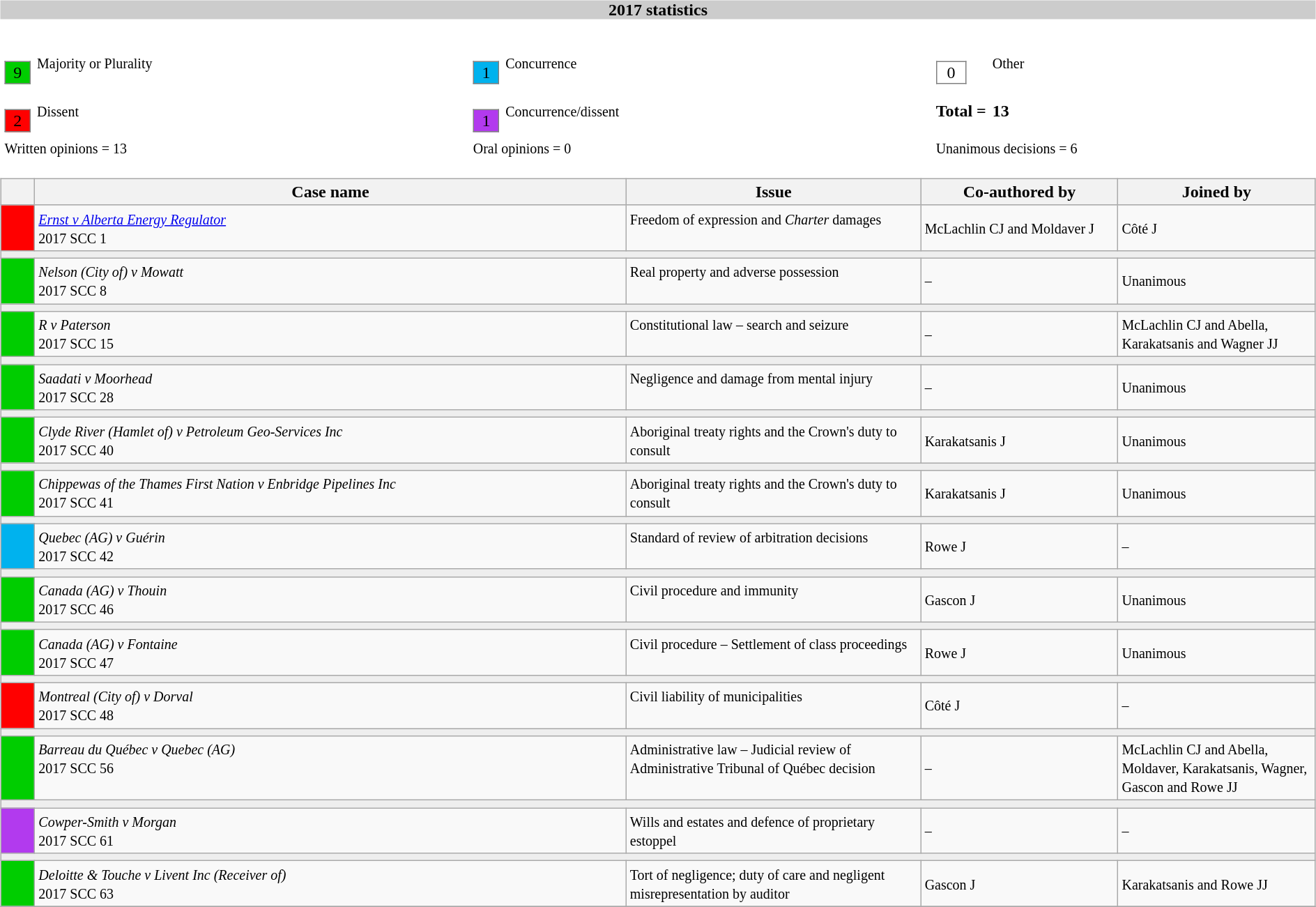<table width=100%>
<tr>
<td><br><table width=100% align=center cellpadding=0 cellspacing=0>
<tr>
<th bgcolor=#CCCCCC>2017 statistics</th>
</tr>
<tr>
<td><br><table width=100% cellpadding="2" cellspacing="2" border="0"width=25px>
<tr>
<td><br><table border="1" style="border-collapse:collapse;">
<tr>
<td align=center bgcolor=#00CD00 width=25px>9</td>
</tr>
</table>
</td>
<td><small>Majority or Plurality</small></td>
<td width=25px><br><table border="1" style="border-collapse:collapse;">
<tr>
<td align=center width=25px bgcolor=#00B2EE>1</td>
</tr>
</table>
</td>
<td><small>Concurrence</small></td>
<td width=25px><br><table border="1" style="border-collapse:collapse;">
<tr>
<td align=center width=25px bgcolor=white>0</td>
</tr>
</table>
</td>
<td><small>Other</small></td>
</tr>
<tr>
<td width=25px><br><table border="1" style="border-collapse:collapse;">
<tr>
<td align=center width=25px bgcolor=red>2</td>
</tr>
</table>
</td>
<td><small>Dissent</small></td>
<td width=25px><br><table border="1" style="border-collapse:collapse;">
<tr>
<td align=center width=25px bgcolor=#B23AEE>1</td>
</tr>
</table>
</td>
<td><small>Concurrence/dissent</small></td>
<td white-space: nowrap><strong>Total = </strong></td>
<td><strong>13</strong></td>
</tr>
<tr>
<td colspan=2><small>Written opinions = 13</small></td>
<td colspan=2><small>Oral opinions = 0</small></td>
<td colspan=2><small> Unanimous decisions = 6</small></td>
</tr>
</table>
<table class="wikitable" width=100%>
<tr bgcolor="#CCCCCC">
<th width=25px></th>
<th width=45%>Case name</th>
<th>Issue</th>
<th width=15%>Co-authored by</th>
<th width=15%>Joined by</th>
</tr>
<tr>
<td bgcolor=red></td>
<td align=left valign=top><small><em><a href='#'>Ernst v Alberta Energy Regulator</a></em> <br> 2017 SCC 1 </small></td>
<td valign=top><small> Freedom of expression and <em>Charter</em> damages</small></td>
<td><small> McLachlin CJ and Moldaver J</small></td>
<td><small> Côté J</small></td>
</tr>
<tr>
<td bgcolor=#EEEEEE colspan=5 valign=top><small></small></td>
</tr>
<tr>
<td bgcolor="00cd00"></td>
<td align=left valign=top><small><em>Nelson (City of) v Mowatt</em><br> 2017 SCC 8 </small></td>
<td valign=top><small>Real property and adverse possession</small></td>
<td><small> –</small></td>
<td><small> Unanimous</small></td>
</tr>
<tr>
<td bgcolor=#EEEEEE colspan=5 valign=top><small></small></td>
</tr>
<tr>
<td bgcolor="00cd00"></td>
<td align=left valign=top><small><em>R v Paterson</em><br> 2017 SCC 15 </small></td>
<td valign=top><small>Constitutional law – search and seizure</small></td>
<td><small> –</small></td>
<td><small> McLachlin CJ and Abella, Karakatsanis and Wagner JJ</small></td>
</tr>
<tr>
<td bgcolor=#EEEEEE colspan=5 valign=top><small></small></td>
</tr>
<tr>
<td bgcolor="00cd00"></td>
<td align=left valign=top><small><em>Saadati v Moorhead</em><br> 2017 SCC 28 </small></td>
<td valign=top><small> Negligence and damage from mental injury</small></td>
<td><small> –</small></td>
<td><small> Unanimous</small></td>
</tr>
<tr>
<td bgcolor=#EEEEEE colspan=5 valign=top><small></small></td>
</tr>
<tr>
<td bgcolor="00cd00"></td>
<td align=left valign=top><small><em>Clyde River (Hamlet of) v Petroleum Geo-Services Inc</em><br> 2017 SCC 40 </small></td>
<td valign=top><small>Aboriginal treaty rights and the Crown's duty to consult</small></td>
<td><small> Karakatsanis J</small></td>
<td><small> Unanimous</small></td>
</tr>
<tr>
<td bgcolor=#EEEEEE colspan=5 valign=top><small></small></td>
</tr>
<tr>
<td bgcolor="00cd00"></td>
<td align=left valign=top><small><em>Chippewas of the Thames First Nation v Enbridge Pipelines Inc</em><br> 2017 SCC 41 </small></td>
<td valign=top><small>Aboriginal treaty rights and the Crown's duty to consult</small></td>
<td><small> Karakatsanis J</small></td>
<td><small> Unanimous</small></td>
</tr>
<tr>
<td bgcolor=#EEEEEE colspan=5 valign=top><small></small></td>
</tr>
<tr>
<td bgcolor="00B2EE"></td>
<td align=left valign=top><small><em>Quebec (AG) v Guérin</em><br> 2017 SCC 42 </small></td>
<td valign=top><small>Standard of review of arbitration decisions</small></td>
<td><small> Rowe J</small></td>
<td><small> –</small></td>
</tr>
<tr>
<td bgcolor=#EEEEEE colspan=5 valign=top><small></small></td>
</tr>
<tr>
<td bgcolor="00cd00"></td>
<td align=left valign=top><small><em>Canada (AG) v Thouin</em><br> 2017 SCC 46 </small></td>
<td valign=top><small> Civil procedure and immunity</small></td>
<td><small> Gascon J</small></td>
<td><small> Unanimous</small></td>
</tr>
<tr>
<td bgcolor=#EEEEEE colspan=5 valign=top><small></small></td>
</tr>
<tr>
<td bgcolor="00cd00"></td>
<td align=left valign=top><small><em>Canada (AG) v Fontaine</em><br> 2017 SCC 47 </small></td>
<td valign=top><small> Civil procedure – Settlement of class proceedings</small></td>
<td><small> Rowe J</small></td>
<td><small> Unanimous</small></td>
</tr>
<tr>
<td bgcolor=#EEEEEE colspan=5 valign=top><small></small></td>
</tr>
<tr>
<td bgcolor="red"></td>
<td align=left valign=top><small><em>Montreal (City of) v Dorval</em><br> 2017 SCC 48 </small></td>
<td valign=top><small>Civil liability of municipalities</small></td>
<td><small> Côté J</small></td>
<td><small> –</small></td>
</tr>
<tr>
<td bgcolor=#EEEEEE colspan=5 valign=top><small></small></td>
</tr>
<tr>
<td bgcolor="00cd00"></td>
<td align=left valign=top><small><em>Barreau du Québec v Quebec (AG)</em><br> 2017 SCC 56 </small></td>
<td valign=top><small> Administrative law – Judicial review of Administrative Tribunal of Québec decision</small></td>
<td><small> –</small></td>
<td><small> McLachlin CJ and Abella, Moldaver, Karakatsanis, Wagner, Gascon and Rowe JJ</small></td>
</tr>
<tr>
<td bgcolor=#EEEEEE colspan=5 valign=top><small></small></td>
</tr>
<tr>
<td bgcolor="B23AEE"></td>
<td align=left valign=top><small><em>Cowper-Smith v Morgan</em><br> 2017 SCC 61 </small></td>
<td valign=top><small>Wills and estates and defence of proprietary estoppel</small></td>
<td><small> –</small></td>
<td><small> –</small></td>
</tr>
<tr>
<td bgcolor=#EEEEEE colspan=5 valign=top><small></small></td>
</tr>
<tr>
<td bgcolor="00cd00"></td>
<td align=left valign=top><small><em>Deloitte & Touche v Livent Inc (Receiver of)</em><br> 2017 SCC 63 </small></td>
<td valign=top><small>Tort of negligence; duty of care and negligent misrepresentation by auditor</small></td>
<td><small> Gascon J</small></td>
<td><small> Karakatsanis and Rowe JJ</small></td>
</tr>
<tr>
</tr>
</table>
</td>
</tr>
</table>
</td>
</tr>
</table>
